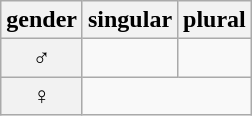<table class="wikitable">
<tr>
<th>gender</th>
<th>singular</th>
<th>plural</th>
</tr>
<tr>
<th>♂</th>
<td></td>
<td></td>
</tr>
<tr>
<th>♀</th>
<td colspan="2"></td>
</tr>
</table>
